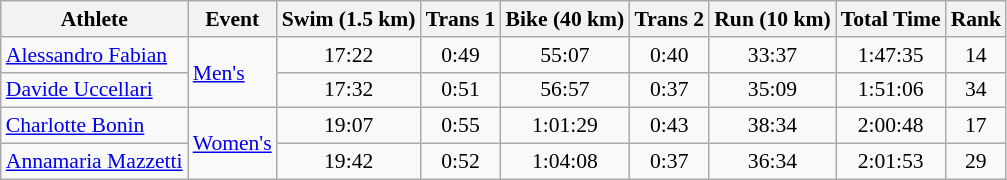<table class="wikitable" style="font-size:90%">
<tr>
<th>Athlete</th>
<th>Event</th>
<th>Swim (1.5 km)</th>
<th>Trans 1</th>
<th>Bike (40 km)</th>
<th>Trans 2</th>
<th>Run (10 km)</th>
<th>Total Time</th>
<th>Rank</th>
</tr>
<tr align=center>
<td align=left><a href='#'>Alessandro Fabian</a></td>
<td align=left rowspan=2><a href='#'>Men's</a></td>
<td>17:22</td>
<td>0:49</td>
<td>55:07</td>
<td>0:40</td>
<td>33:37</td>
<td>1:47:35</td>
<td>14</td>
</tr>
<tr align=center>
<td align=left><a href='#'>Davide Uccellari</a></td>
<td>17:32</td>
<td>0:51</td>
<td>56:57</td>
<td>0:37</td>
<td>35:09</td>
<td>1:51:06</td>
<td>34</td>
</tr>
<tr align=center>
<td align=left><a href='#'>Charlotte Bonin</a></td>
<td align=left rowspan=2><a href='#'>Women's</a></td>
<td>19:07</td>
<td>0:55</td>
<td>1:01:29</td>
<td>0:43</td>
<td>38:34</td>
<td>2:00:48</td>
<td>17</td>
</tr>
<tr align=center>
<td align=left><a href='#'>Annamaria Mazzetti</a></td>
<td>19:42</td>
<td>0:52</td>
<td>1:04:08</td>
<td>0:37</td>
<td>36:34</td>
<td>2:01:53</td>
<td>29</td>
</tr>
</table>
